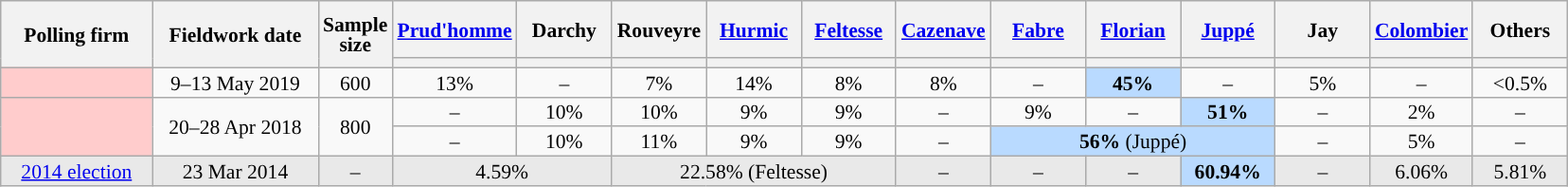<table class="wikitable sortable" style="text-align:center;font-size:90%;line-height:14px;">
<tr style="height:40px;">
<th style="width:100px;" rowspan="2">Polling firm</th>
<th style="width:110px;" rowspan="2">Fieldwork date</th>
<th style="width:35px;" rowspan="2">Sample<br>size</th>
<th class="unsortable" style="width:60px;"><a href='#'>Prud'homme</a><br></th>
<th class="unsortable" style="width:60px;">Darchy<br></th>
<th class="unsortable" style="width:60px;">Rouveyre<br></th>
<th class="unsortable" style="width:60px;"><a href='#'>Hurmic</a><br></th>
<th class="unsortable" style="width:60px;"><a href='#'>Feltesse</a><br></th>
<th class="unsortable" style="width:60px;"><a href='#'>Cazenave</a><br></th>
<th class="unsortable" style="width:60px;"><a href='#'>Fabre</a><br></th>
<th class="unsortable" style="width:60px;"><a href='#'>Florian</a><br></th>
<th class="unsortable" style="width:60px;"><a href='#'>Juppé</a><br></th>
<th class="unsortable" style="width:60px;">Jay<br></th>
<th class="unsortable" style="width:60px;"><a href='#'>Colombier</a><br></th>
<th class="unsortable" style="width:60px;">Others</th>
</tr>
<tr>
<th style="background:"></th>
<th style="background:"></th>
<th style="background:"></th>
<th style="background:"></th>
<th style="background:"></th>
<th style="background:"></th>
<th style="background:"></th>
<th style="background:"></th>
<th style="background:"></th>
<th style="background:"></th>
<th style="background:"></th>
<th style="background:"></th>
</tr>
<tr>
<td style="background:#FFCCCC;"></td>
<td data-sort-value="2019-05-13">9–13 May 2019</td>
<td>600</td>
<td>13%</td>
<td>–</td>
<td>7%</td>
<td>14%</td>
<td>8%</td>
<td>8%</td>
<td>–</td>
<td style="background:#B9DAFF;"><strong>45%</strong></td>
<td>–</td>
<td>5%</td>
<td>–</td>
<td data-sort-value="0%"><0.5%</td>
</tr>
<tr>
<td rowspan="2" style="background:#FFCCCC;"></td>
<td rowspan="2" data-sort-value="2018-04-28">20–28 Apr 2018</td>
<td rowspan="2">800</td>
<td>–</td>
<td>10%</td>
<td>10%</td>
<td>9%</td>
<td>9%</td>
<td>–</td>
<td>9%</td>
<td>–</td>
<td style="background:#B9DAFF;"><strong>51%</strong></td>
<td>–</td>
<td>2%</td>
<td>–</td>
</tr>
<tr>
<td>–</td>
<td>10%</td>
<td>11%</td>
<td>9%</td>
<td>9%</td>
<td>–</td>
<td style="background:#B9DAFF;" colspan="3"><strong>56%</strong> (Juppé)</td>
<td>–</td>
<td>5%</td>
<td>–</td>
</tr>
<tr style="background:#E9E9E9;">
<td><a href='#'>2014 election</a></td>
<td data-sort-value="2014-03-23">23 Mar 2014</td>
<td>–</td>
<td colspan="2">4.59%</td>
<td colspan="3">22.58% (Feltesse)</td>
<td>–</td>
<td>–</td>
<td>–</td>
<td style="background:#B9DAFF;"><strong>60.94%</strong></td>
<td>–</td>
<td>6.06%</td>
<td>5.81%</td>
</tr>
</table>
